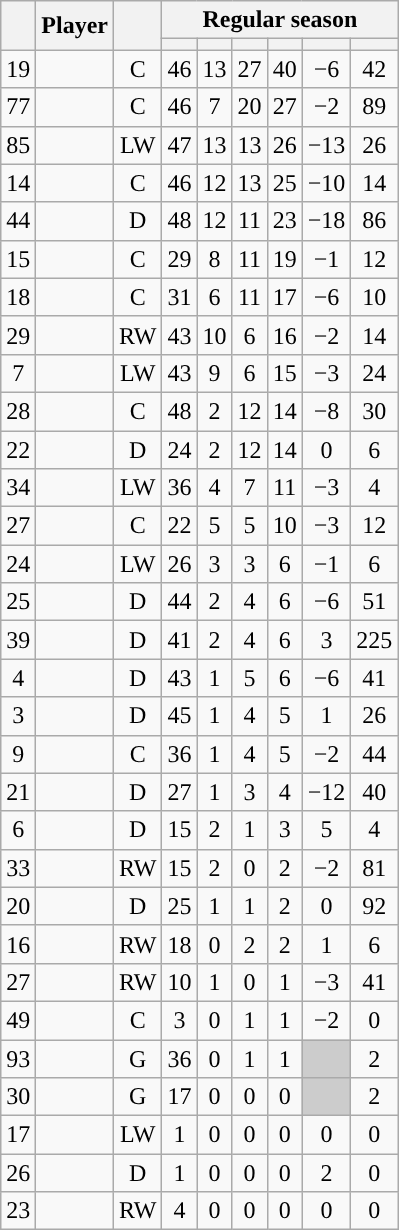<table class="wikitable sortable plainrowheaders" style="text-align:center;">
<tr>
<th scope="col" data-sort-type="number" rowspan="2"></th>
<th scope="col" rowspan="2">Player</th>
<th scope="col" rowspan="2"></th>
<th scope=colgroup colspan=6>Regular season</th>
</tr>
<tr>
<th scope="col" data-sort-type="number"></th>
<th scope="col" data-sort-type="number"></th>
<th scope="col" data-sort-type="number"></th>
<th scope="col" data-sort-type="number"></th>
<th scope="col" data-sort-type="number"></th>
<th scope="col" data-sort-type="number"></th>
</tr>
<tr>
<td scope="row">19</td>
<td align="left"></td>
<td>C</td>
<td>46</td>
<td>13</td>
<td>27</td>
<td>40</td>
<td>−6</td>
<td>42</td>
</tr>
<tr>
<td scope="row">77</td>
<td align="left"></td>
<td>C</td>
<td>46</td>
<td>7</td>
<td>20</td>
<td>27</td>
<td>−2</td>
<td>89</td>
</tr>
<tr>
<td scope="row">85</td>
<td align="left"></td>
<td>LW</td>
<td>47</td>
<td>13</td>
<td>13</td>
<td>26</td>
<td>−13</td>
<td>26</td>
</tr>
<tr>
<td scope="row">14</td>
<td align="left"></td>
<td>C</td>
<td>46</td>
<td>12</td>
<td>13</td>
<td>25</td>
<td>−10</td>
<td>14</td>
</tr>
<tr>
<td scope="row">44</td>
<td align="left"></td>
<td>D</td>
<td>48</td>
<td>12</td>
<td>11</td>
<td>23</td>
<td>−18</td>
<td>86</td>
</tr>
<tr>
<td scope="row">15</td>
<td align="left"></td>
<td>C</td>
<td>29</td>
<td>8</td>
<td>11</td>
<td>19</td>
<td>−1</td>
<td>12</td>
</tr>
<tr>
<td scope="row">18</td>
<td align="left"></td>
<td>C</td>
<td>31</td>
<td>6</td>
<td>11</td>
<td>17</td>
<td>−6</td>
<td>10</td>
</tr>
<tr>
<td scope="row">29</td>
<td align="left"></td>
<td>RW</td>
<td>43</td>
<td>10</td>
<td>6</td>
<td>16</td>
<td>−2</td>
<td>14</td>
</tr>
<tr>
<td scope="row">7</td>
<td align="left"></td>
<td>LW</td>
<td>43</td>
<td>9</td>
<td>6</td>
<td>15</td>
<td>−3</td>
<td>24</td>
</tr>
<tr>
<td scope="row">28</td>
<td align="left"></td>
<td>C</td>
<td>48</td>
<td>2</td>
<td>12</td>
<td>14</td>
<td>−8</td>
<td>30</td>
</tr>
<tr>
<td scope="row">22</td>
<td align="left"></td>
<td>D</td>
<td>24</td>
<td>2</td>
<td>12</td>
<td>14</td>
<td>0</td>
<td>6</td>
</tr>
<tr>
<td scope="row">34</td>
<td align="left"></td>
<td>LW</td>
<td>36</td>
<td>4</td>
<td>7</td>
<td>11</td>
<td>−3</td>
<td>4</td>
</tr>
<tr>
<td scope="row">27</td>
<td align="left"></td>
<td>C</td>
<td>22</td>
<td>5</td>
<td>5</td>
<td>10</td>
<td>−3</td>
<td>12</td>
</tr>
<tr>
<td scope="row">24</td>
<td align="left"></td>
<td>LW</td>
<td>26</td>
<td>3</td>
<td>3</td>
<td>6</td>
<td>−1</td>
<td>6</td>
</tr>
<tr>
<td scope="row">25</td>
<td align="left"></td>
<td>D</td>
<td>44</td>
<td>2</td>
<td>4</td>
<td>6</td>
<td>−6</td>
<td>51</td>
</tr>
<tr>
<td scope="row">39</td>
<td align="left"></td>
<td>D</td>
<td>41</td>
<td>2</td>
<td>4</td>
<td>6</td>
<td>3</td>
<td>225</td>
</tr>
<tr>
<td scope="row">4</td>
<td align="left"></td>
<td>D</td>
<td>43</td>
<td>1</td>
<td>5</td>
<td>6</td>
<td>−6</td>
<td>41</td>
</tr>
<tr>
<td scope="row">3</td>
<td align="left"></td>
<td>D</td>
<td>45</td>
<td>1</td>
<td>4</td>
<td>5</td>
<td>1</td>
<td>26</td>
</tr>
<tr>
<td scope="row">9</td>
<td align="left"></td>
<td>C</td>
<td>36</td>
<td>1</td>
<td>4</td>
<td>5</td>
<td>−2</td>
<td>44</td>
</tr>
<tr>
<td scope="row">21</td>
<td align="left"></td>
<td>D</td>
<td>27</td>
<td>1</td>
<td>3</td>
<td>4</td>
<td>−12</td>
<td>40</td>
</tr>
<tr>
<td scope="row">6</td>
<td align="left"></td>
<td>D</td>
<td>15</td>
<td>2</td>
<td>1</td>
<td>3</td>
<td>5</td>
<td>4</td>
</tr>
<tr>
<td scope="row">33</td>
<td align="left"></td>
<td>RW</td>
<td>15</td>
<td>2</td>
<td>0</td>
<td>2</td>
<td>−2</td>
<td>81</td>
</tr>
<tr>
<td scope="row">20</td>
<td align="left"></td>
<td>D</td>
<td>25</td>
<td>1</td>
<td>1</td>
<td>2</td>
<td>0</td>
<td>92</td>
</tr>
<tr>
<td scope="row">16</td>
<td align="left"></td>
<td>RW</td>
<td>18</td>
<td>0</td>
<td>2</td>
<td>2</td>
<td>1</td>
<td>6</td>
</tr>
<tr>
<td scope="row">27</td>
<td align="left"></td>
<td>RW</td>
<td>10</td>
<td>1</td>
<td>0</td>
<td>1</td>
<td>−3</td>
<td>41</td>
</tr>
<tr>
<td scope="row">49</td>
<td align="left"></td>
<td>C</td>
<td>3</td>
<td>0</td>
<td>1</td>
<td>1</td>
<td>−2</td>
<td>0</td>
</tr>
<tr>
<td scope="row">93</td>
<td align="left"></td>
<td>G</td>
<td>36</td>
<td>0</td>
<td>1</td>
<td>1</td>
<td style="background:#ccc"></td>
<td>2</td>
</tr>
<tr>
<td scope="row">30</td>
<td align="left"></td>
<td>G</td>
<td>17</td>
<td>0</td>
<td>0</td>
<td>0</td>
<td style="background:#ccc"></td>
<td>2</td>
</tr>
<tr>
<td scope="row">17</td>
<td align="left"></td>
<td>LW</td>
<td>1</td>
<td>0</td>
<td>0</td>
<td>0</td>
<td>0</td>
<td>0</td>
</tr>
<tr>
<td scope="row">26</td>
<td align="left"></td>
<td>D</td>
<td>1</td>
<td>0</td>
<td>0</td>
<td>0</td>
<td>2</td>
<td>0</td>
</tr>
<tr>
<td scope="row">23</td>
<td align="left"></td>
<td>RW</td>
<td>4</td>
<td>0</td>
<td>0</td>
<td>0</td>
<td>0</td>
<td>0</td>
</tr>
</table>
